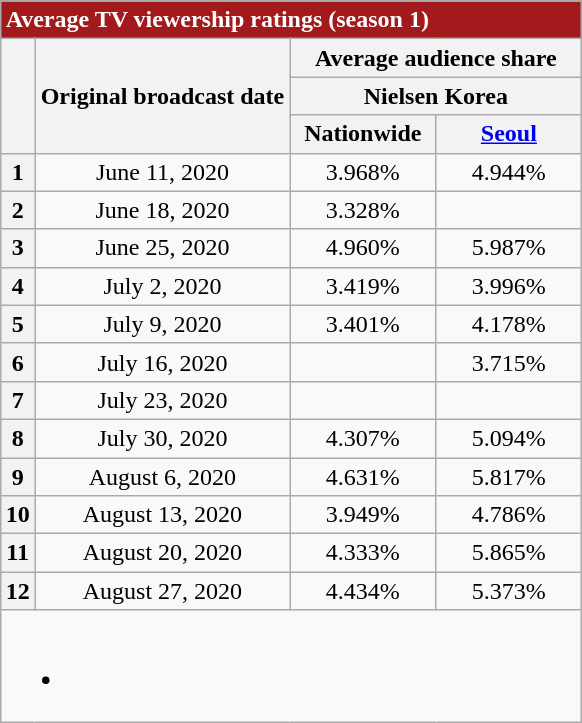<table role="presentation" class="wikitable mw-collapsible mw-collapsed innercollapse" style="text-align:center; max-width:600px; margin-left: auto; margin-right: auto; border: none">
<tr>
<th colspan="6" style="background:#A31A1C; color:white; text-align:left">Average TV viewership ratings (season 1)</th>
</tr>
<tr>
<th rowspan="3"></th>
<th rowspan="3">Original broadcast date</th>
<th colspan="2">Average audience share</th>
</tr>
<tr>
<th colspan="2">Nielsen Korea</th>
</tr>
<tr>
<th width="90">Nationwide</th>
<th width="90"><a href='#'>Seoul</a></th>
</tr>
<tr>
<th>1</th>
<td>June 11, 2020</td>
<td>3.968%</td>
<td>4.944%</td>
</tr>
<tr>
<th>2</th>
<td>June 18, 2020</td>
<td>3.328%</td>
<td></td>
</tr>
<tr>
<th>3</th>
<td>June 25, 2020</td>
<td>4.960%</td>
<td>5.987%</td>
</tr>
<tr>
<th>4</th>
<td>July 2, 2020</td>
<td>3.419%</td>
<td>3.996%</td>
</tr>
<tr>
<th>5</th>
<td>July 9, 2020</td>
<td>3.401%</td>
<td>4.178%</td>
</tr>
<tr>
<th>6</th>
<td>July 16, 2020</td>
<td></td>
<td>3.715%</td>
</tr>
<tr>
<th>7</th>
<td>July 23, 2020</td>
<td></td>
<td></td>
</tr>
<tr>
<th>8</th>
<td>July 30, 2020</td>
<td>4.307%</td>
<td>5.094%</td>
</tr>
<tr>
<th>9</th>
<td>August 6, 2020</td>
<td>4.631%</td>
<td>5.817%</td>
</tr>
<tr>
<th>10</th>
<td>August 13, 2020</td>
<td>3.949%</td>
<td>4.786%</td>
</tr>
<tr>
<th>11</th>
<td>August 20, 2020</td>
<td>4.333%</td>
<td>5.865%</td>
</tr>
<tr>
<th>12</th>
<td>August 27, 2020</td>
<td>4.434%</td>
<td>5.373%</td>
</tr>
<tr>
<td colspan="5"><br><ul><li></li></ul></td>
</tr>
</table>
